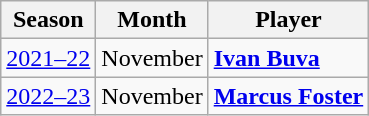<table class="wikitable">
<tr>
<th>Season</th>
<th>Month</th>
<th>Player</th>
</tr>
<tr>
<td><a href='#'>2021–22</a></td>
<td>November</td>
<td> <strong><a href='#'>Ivan Buva</a></strong></td>
</tr>
<tr>
<td><a href='#'>2022–23</a></td>
<td>November</td>
<td> <strong><a href='#'>Marcus Foster</a></strong></td>
</tr>
</table>
